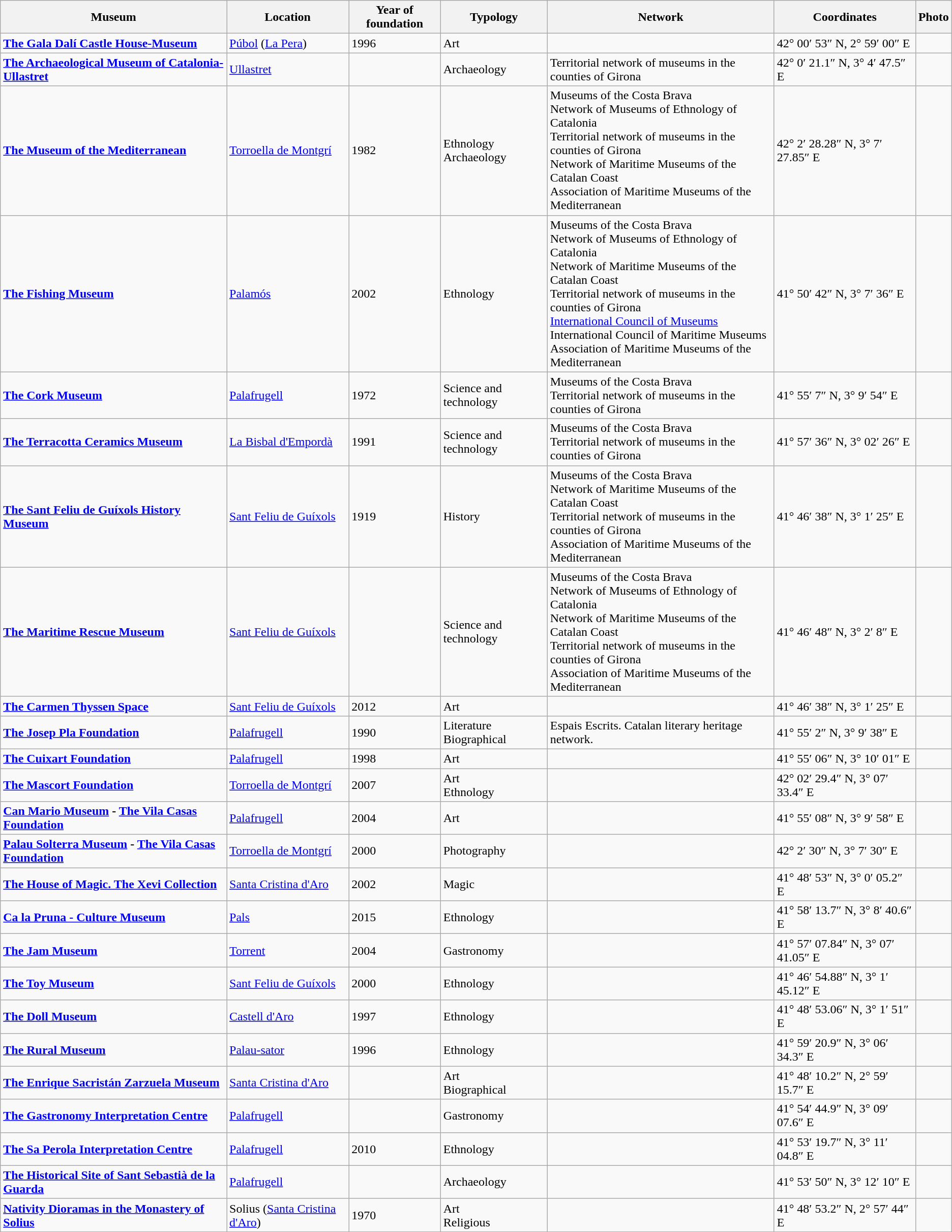<table class="wikitable">
<tr>
<th>Museum</th>
<th>Location</th>
<th>Year of foundation</th>
<th>Typology</th>
<th>Network</th>
<th>Coordinates</th>
<th>Photo</th>
</tr>
<tr>
<td><strong><a href='#'>The Gala Dalí Castle House-Museum</a></strong></td>
<td><a href='#'>Púbol</a> (<a href='#'>La Pera</a>)</td>
<td>1996</td>
<td>Art</td>
<td></td>
<td>42° 00′ 53″ N, 2° 59′ 00″ E</td>
<td></td>
</tr>
<tr>
<td><strong><a href='#'>The Archaeological Museum of Catalonia-Ullastret</a></strong></td>
<td><a href='#'>Ullastret</a></td>
<td></td>
<td>Archaeology</td>
<td>Territorial network of museums in the counties of Girona</td>
<td>42° 0′ 21.1″ N, 3° 4′ 47.5″ E</td>
<td></td>
</tr>
<tr>
<td><strong><a href='#'>The Museum of the Mediterranean</a></strong></td>
<td><a href='#'>Torroella de Montgrí</a></td>
<td>1982</td>
<td>Ethnology<br>Archaeology</td>
<td>Museums of the Costa Brava<br>Network of Museums of Ethnology of Catalonia<br>Territorial network of museums in the counties of Girona<br>Network of Maritime Museums of the Catalan Coast<br>Association of Maritime Museums of the Mediterranean</td>
<td>42° 2′ 28.28″ N, 3° 7′ 27.85″ E</td>
<td></td>
</tr>
<tr>
<td><strong><a href='#'>The Fishing Museum</a></strong></td>
<td><a href='#'>Palamós</a></td>
<td>2002</td>
<td>Ethnology</td>
<td>Museums of the Costa Brava<br>Network of Museums of Ethnology of Catalonia<br>Network of Maritime Museums of the Catalan Coast<br>Territorial network of museums in the counties of Girona<br><a href='#'>International Council of Museums</a><br>International Council of Maritime Museums<br>Association of Maritime Museums of the Mediterranean</td>
<td>41° 50′ 42″ N, 3° 7′ 36″ E</td>
<td></td>
</tr>
<tr>
<td><strong><a href='#'>The Cork Museum</a></strong></td>
<td><a href='#'>Palafrugell</a></td>
<td>1972</td>
<td>Science and technology</td>
<td>Museums of the Costa Brava<br>Territorial network of museums in the counties of Girona</td>
<td>41° 55′ 7″ N, 3° 9′ 54″ E</td>
<td></td>
</tr>
<tr>
<td><strong><a href='#'>The Terracotta Ceramics Museum</a></strong></td>
<td><a href='#'>La Bisbal d'Empordà</a></td>
<td>1991</td>
<td>Science and technology</td>
<td>Museums of the Costa Brava<br>Territorial network of museums in the counties of Girona</td>
<td>41° 57′ 36″ N, 3° 02′ 26″ E</td>
<td></td>
</tr>
<tr>
<td><strong><a href='#'>The Sant Feliu de Guíxols History Museum</a></strong></td>
<td><a href='#'>Sant Feliu de Guíxols</a></td>
<td>1919</td>
<td>History</td>
<td>Museums of the Costa Brava<br>Network of Maritime Museums of the Catalan Coast<br>Territorial network of museums in the counties of Girona<br>Association of Maritime Museums of the Mediterranean</td>
<td>41° 46′ 38″ N, 3° 1′ 25″ E</td>
<td></td>
</tr>
<tr>
<td><strong><a href='#'>The Maritime Rescue Museum</a></strong></td>
<td><a href='#'>Sant Feliu de Guíxols</a></td>
<td></td>
<td>Science and technology</td>
<td>Museums of the Costa Brava<br>Network of Museums of Ethnology of Catalonia<br>Network of Maritime Museums of the Catalan Coast<br>Territorial network of museums in the counties of Girona<br>Association of Maritime Museums of the Mediterranean</td>
<td>41° 46′ 48″ N, 3° 2′ 8″ E</td>
<td></td>
</tr>
<tr>
<td><strong><a href='#'>The Carmen Thyssen Space</a></strong></td>
<td><a href='#'>Sant Feliu de Guíxols</a></td>
<td>2012</td>
<td>Art</td>
<td></td>
<td>41° 46′ 38″ N, 3° 1′ 25″ E</td>
<td></td>
</tr>
<tr>
<td><strong><a href='#'>The Josep Pla Foundation</a></strong></td>
<td><a href='#'>Palafrugell</a></td>
<td>1990</td>
<td>Literature<br>Biographical</td>
<td>Espais Escrits. Catalan literary heritage network.</td>
<td>41° 55′ 2″ N, 3° 9′ 38″ E</td>
<td></td>
</tr>
<tr>
<td><strong><a href='#'>The Cuixart Foundation</a></strong></td>
<td><a href='#'>Palafrugell</a></td>
<td>1998</td>
<td>Art</td>
<td></td>
<td>41° 55′ 06″ N, 3° 10′ 01″ E</td>
<td></td>
</tr>
<tr>
<td><strong><a href='#'>The Mascort Foundation</a></strong></td>
<td><a href='#'>Torroella de Montgrí</a></td>
<td>2007</td>
<td>Art<br>Ethnology</td>
<td></td>
<td>42° 02′ 29.4″ N, 3° 07′ 33.4″ E</td>
<td></td>
</tr>
<tr>
<td><strong><a href='#'>Can Mario Museum</a> - <a href='#'>The Vila Casas Foundation</a></strong></td>
<td><a href='#'>Palafrugell</a></td>
<td>2004</td>
<td>Art</td>
<td></td>
<td>41° 55′ 08″ N, 3° 9′ 58″ E</td>
<td></td>
</tr>
<tr>
<td><strong><a href='#'>Palau Solterra Museum</a> - <a href='#'>The Vila Casas Foundation</a></strong></td>
<td><a href='#'>Torroella de Montgrí</a></td>
<td>2000</td>
<td>Photography</td>
<td></td>
<td>42° 2′ 30″ N, 3° 7′ 30″ E</td>
<td></td>
</tr>
<tr>
<td><strong><a href='#'>The House of Magic. The Xevi Collection</a></strong></td>
<td><a href='#'>Santa Cristina d'Aro</a></td>
<td>2002</td>
<td>Magic</td>
<td></td>
<td>41° 48′ 53″ N, 3° 0′ 05.2″ E</td>
<td></td>
</tr>
<tr>
<td><strong><a href='#'>Ca la Pruna - Culture Museum</a></strong></td>
<td><a href='#'>Pals</a></td>
<td>2015</td>
<td>Ethnology</td>
<td></td>
<td>41° 58′ 13.7″ N, 3° 8′ 40.6″ E</td>
<td></td>
</tr>
<tr>
<td><strong><a href='#'>The Jam Museum</a></strong></td>
<td><a href='#'>Torrent</a></td>
<td>2004</td>
<td>Gastronomy</td>
<td></td>
<td>41° 57′ 07.84″ N, 3° 07′ 41.05″ E</td>
<td></td>
</tr>
<tr>
<td><strong><a href='#'>The Toy Museum</a></strong></td>
<td><a href='#'>Sant Feliu de Guíxols</a></td>
<td>2000</td>
<td>Ethnology</td>
<td></td>
<td>41° 46′ 54.88″ N, 3° 1′ 45.12″ E</td>
<td></td>
</tr>
<tr>
<td><strong><a href='#'>The Doll Museum</a></strong></td>
<td><a href='#'>Castell d'Aro</a></td>
<td>1997</td>
<td>Ethnology</td>
<td></td>
<td>41° 48′ 53.06″ N, 3° 1′ 51″ E</td>
<td></td>
</tr>
<tr>
<td><strong><a href='#'>The Rural Museum</a></strong></td>
<td><a href='#'>Palau-sator</a></td>
<td>1996</td>
<td>Ethnology</td>
<td></td>
<td>41° 59′ 20.9″ N, 3° 06′ 34.3″ E</td>
<td></td>
</tr>
<tr>
<td><strong><a href='#'>The Enrique Sacristán Zarzuela Museum</a></strong></td>
<td><a href='#'>Santa Cristina d'Aro</a></td>
<td></td>
<td>Art<br>Biographical</td>
<td></td>
<td>41° 48′ 10.2″ N, 2° 59′ 15.7″ E</td>
<td></td>
</tr>
<tr>
<td><strong><a href='#'>The Gastronomy Interpretation Centre</a></strong></td>
<td><a href='#'>Palafrugell</a></td>
<td></td>
<td>Gastronomy</td>
<td></td>
<td>41° 54′ 44.9″ N, 3° 09′ 07.6″ E</td>
<td></td>
</tr>
<tr>
<td><strong><a href='#'>The Sa Perola Interpretation Centre</a></strong></td>
<td><a href='#'>Palafrugell</a></td>
<td>2010</td>
<td>Ethnology</td>
<td></td>
<td>41° 53′ 19.7″ N, 3° 11′ 04.8″ E</td>
<td></td>
</tr>
<tr>
<td><strong><a href='#'>The Historical Site of Sant Sebastià de la Guarda</a></strong></td>
<td><a href='#'>Palafrugell</a></td>
<td></td>
<td>Archaeology</td>
<td></td>
<td>41° 53′ 50″ N, 3° 12′ 10″ E</td>
<td></td>
</tr>
<tr>
<td><strong><a href='#'>Nativity Dioramas in the Monastery of Solius</a></strong></td>
<td>Solius (<a href='#'>Santa Cristina d'Aro</a>)</td>
<td>1970</td>
<td>Art<br>Religious</td>
<td></td>
<td>41° 48′ 53.2″ N, 2° 57′ 44″ E</td>
<td></td>
</tr>
</table>
